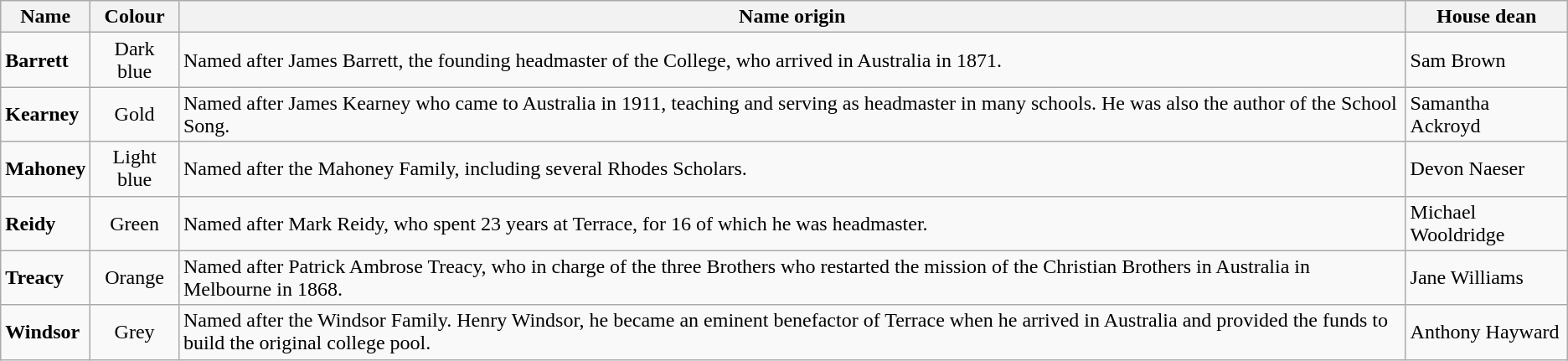<table class="wikitable">
<tr>
<th>Name</th>
<th>Colour</th>
<th>Name origin</th>
<th>House dean</th>
</tr>
<tr>
<td><strong>Barrett</strong></td>
<td align=center>Dark blue<br></td>
<td>Named after James Barrett, the founding headmaster of the College, who arrived in Australia in 1871.</td>
<td>Sam Brown</td>
</tr>
<tr>
<td><strong>Kearney</strong></td>
<td align=center>Gold<br></td>
<td>Named after James Kearney who came to Australia in 1911, teaching and serving as headmaster in many schools. He was also the author of the School Song.</td>
<td>Samantha Ackroyd</td>
</tr>
<tr>
<td><strong>Mahoney</strong></td>
<td align=center>Light blue<br></td>
<td>Named after the Mahoney Family, including several Rhodes Scholars.</td>
<td>Devon Naeser</td>
</tr>
<tr>
<td><strong>Reidy</strong></td>
<td align=center>Green<br></td>
<td>Named after Mark Reidy, who spent 23 years at Terrace, for 16 of which he was headmaster.</td>
<td>Michael Wooldridge</td>
</tr>
<tr>
<td><strong>Treacy</strong></td>
<td align=center>Orange<br></td>
<td>Named after Patrick Ambrose Treacy, who in charge of the three Brothers who restarted the mission of the Christian Brothers in Australia in Melbourne in 1868.</td>
<td>Jane Williams</td>
</tr>
<tr>
<td><strong>Windsor</strong></td>
<td align=center>Grey<br></td>
<td>Named after the Windsor Family. Henry Windsor, he became an eminent benefactor of Terrace when he arrived in Australia and provided the funds to build the original college pool.</td>
<td>Anthony Hayward</td>
</tr>
</table>
